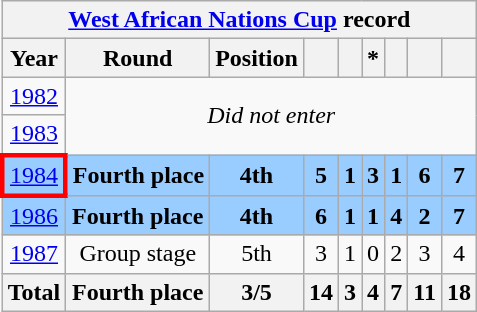<table class="wikitable" style="text-align: center;">
<tr>
<th colspan=9><a href='#'>West African Nations Cup</a> record</th>
</tr>
<tr>
<th>Year</th>
<th>Round</th>
<th>Position</th>
<th></th>
<th></th>
<th>*</th>
<th></th>
<th></th>
<th></th>
</tr>
<tr>
<td> <a href='#'>1982</a></td>
<td colspan=8 rowspan=2><em>Did not enter</em></td>
</tr>
<tr>
<td> <a href='#'>1983</a></td>
</tr>
<tr style="background:#9acdff;">
<td style="border: 3px solid red"> <a href='#'>1984</a></td>
<td><strong>Fourth place</strong></td>
<td><strong>4th</strong></td>
<td><strong>5</strong></td>
<td><strong>1</strong></td>
<td><strong>3</strong></td>
<td><strong>1</strong></td>
<td><strong>6</strong></td>
<td><strong>7</strong></td>
</tr>
<tr style="background:#9acdff;">
<td> <a href='#'>1986</a></td>
<td><strong>Fourth place</strong></td>
<td><strong>4th</strong></td>
<td><strong>6</strong></td>
<td><strong>1</strong></td>
<td><strong>1</strong></td>
<td><strong>4</strong></td>
<td><strong>2</strong></td>
<td><strong>7</strong></td>
</tr>
<tr>
<td> <a href='#'>1987</a></td>
<td>Group stage</td>
<td>5th</td>
<td>3</td>
<td>1</td>
<td>0</td>
<td>2</td>
<td>3</td>
<td>4</td>
</tr>
<tr>
<th>Total</th>
<th>Fourth place</th>
<th>3/5</th>
<th>14</th>
<th>3</th>
<th>4</th>
<th>7</th>
<th>11</th>
<th>18</th>
</tr>
</table>
